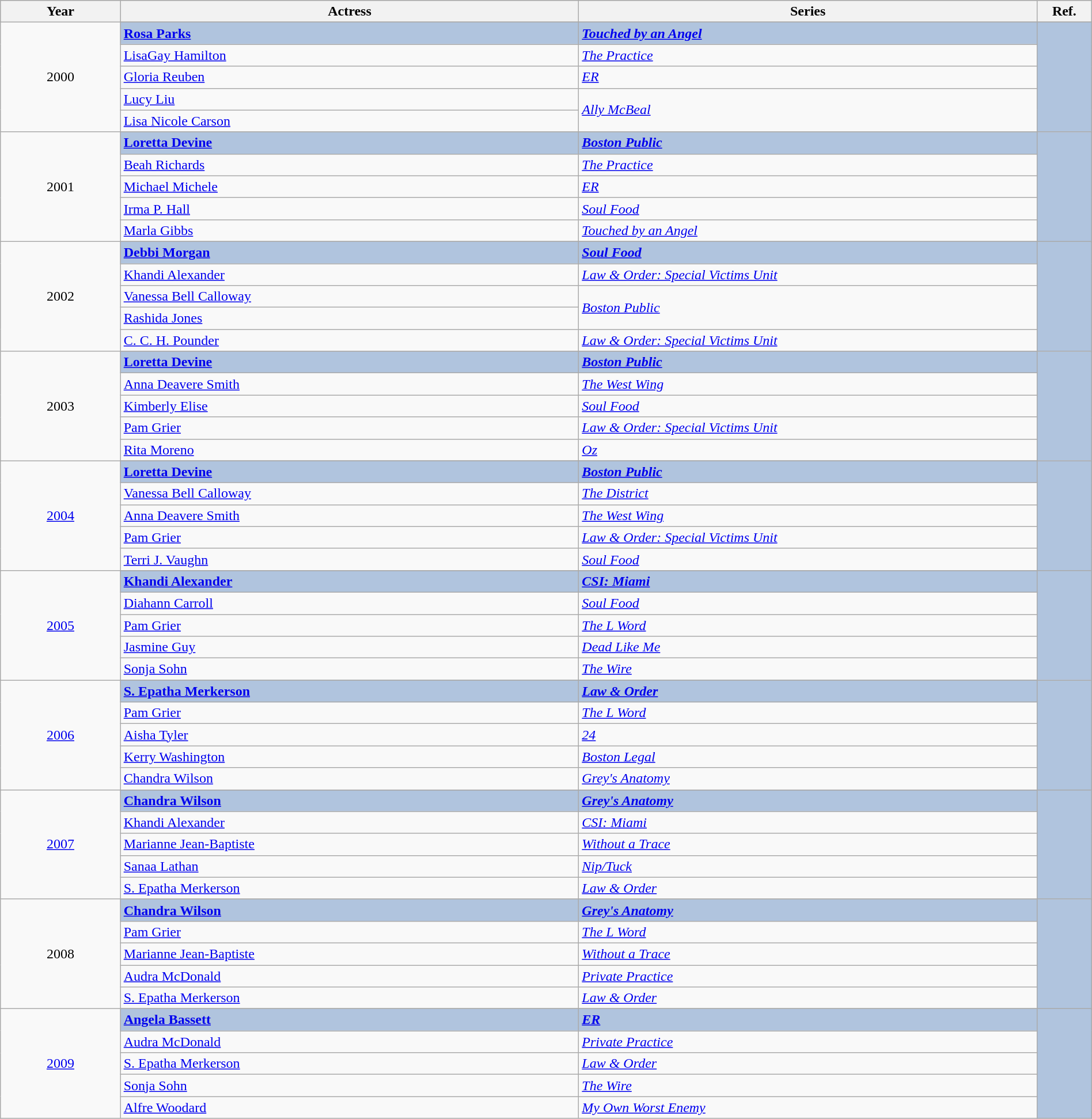<table class="wikitable" style="width:100%;">
<tr style="background:#bebebe;">
<th style="width:11%;">Year</th>
<th style="width:42%;">Actress</th>
<th style="width:42%;">Series</th>
<th style="width:5%;">Ref.</th>
</tr>
<tr>
<td rowspan="6" align="center">2000</td>
</tr>
<tr style="background:#B0C4DE">
<td><strong><a href='#'>Rosa Parks</a></strong></td>
<td><strong><em><a href='#'>Touched by an Angel</a></em></strong></td>
<td rowspan="6" align="center"></td>
</tr>
<tr>
<td><a href='#'>LisaGay Hamilton</a></td>
<td><em><a href='#'>The Practice</a></em></td>
</tr>
<tr>
<td><a href='#'>Gloria Reuben</a></td>
<td><em><a href='#'>ER</a></em></td>
</tr>
<tr>
<td><a href='#'>Lucy Liu</a></td>
<td rowspan="2"><em><a href='#'>Ally McBeal</a></em></td>
</tr>
<tr>
<td><a href='#'>Lisa Nicole Carson</a></td>
</tr>
<tr>
<td rowspan="6" align="center">2001</td>
</tr>
<tr style="background:#B0C4DE">
<td><strong><a href='#'>Loretta Devine</a></strong></td>
<td><strong><em><a href='#'>Boston Public</a></em></strong></td>
<td rowspan="6" align="center"></td>
</tr>
<tr>
<td><a href='#'>Beah Richards</a></td>
<td><em><a href='#'>The Practice</a></em></td>
</tr>
<tr>
<td><a href='#'>Michael Michele</a></td>
<td><em><a href='#'>ER</a></em></td>
</tr>
<tr>
<td><a href='#'>Irma P. Hall</a></td>
<td><em><a href='#'>Soul Food</a></em></td>
</tr>
<tr>
<td><a href='#'>Marla Gibbs</a></td>
<td><em><a href='#'>Touched by an Angel</a></em></td>
</tr>
<tr>
<td rowspan="6" align="center">2002</td>
</tr>
<tr style="background:#B0C4DE">
<td><strong><a href='#'>Debbi Morgan</a></strong></td>
<td><strong><em><a href='#'>Soul Food</a></em></strong></td>
<td rowspan="6" align="center"></td>
</tr>
<tr>
<td><a href='#'>Khandi Alexander</a></td>
<td><em><a href='#'>Law & Order: Special Victims Unit</a></em></td>
</tr>
<tr>
<td><a href='#'>Vanessa Bell Calloway</a></td>
<td rowspan="2"><em><a href='#'>Boston Public</a></em></td>
</tr>
<tr>
<td><a href='#'>Rashida Jones</a></td>
</tr>
<tr>
<td><a href='#'>C. C. H. Pounder</a></td>
<td><em><a href='#'>Law & Order: Special Victims Unit</a></em></td>
</tr>
<tr>
<td rowspan="6" align="center">2003</td>
</tr>
<tr style="background:#B0C4DE">
<td><strong><a href='#'>Loretta Devine</a></strong></td>
<td><strong><em><a href='#'>Boston Public</a></em></strong></td>
<td rowspan="6" align="center"></td>
</tr>
<tr>
<td><a href='#'>Anna Deavere Smith</a></td>
<td><em><a href='#'>The West Wing</a></em></td>
</tr>
<tr>
<td><a href='#'>Kimberly Elise</a></td>
<td><em><a href='#'>Soul Food</a></em></td>
</tr>
<tr>
<td><a href='#'>Pam Grier</a></td>
<td><em><a href='#'>Law & Order: Special Victims Unit</a></em></td>
</tr>
<tr>
<td><a href='#'>Rita Moreno</a></td>
<td><em><a href='#'>Oz</a></em></td>
</tr>
<tr>
<td rowspan="6" align="center"><a href='#'>2004</a></td>
</tr>
<tr style="background:#B0C4DE">
<td><strong><a href='#'>Loretta Devine</a></strong></td>
<td><strong><em><a href='#'>Boston Public</a></em></strong></td>
<td rowspan="6" align="center"></td>
</tr>
<tr>
<td><a href='#'>Vanessa Bell Calloway</a></td>
<td><em><a href='#'>The District</a></em></td>
</tr>
<tr>
<td><a href='#'>Anna Deavere Smith</a></td>
<td><em><a href='#'>The West Wing</a></em></td>
</tr>
<tr>
<td><a href='#'>Pam Grier</a></td>
<td><em><a href='#'>Law & Order: Special Victims Unit</a></em></td>
</tr>
<tr>
<td><a href='#'>Terri J. Vaughn</a></td>
<td><em><a href='#'>Soul Food</a></em></td>
</tr>
<tr>
<td rowspan="6" align="center"><a href='#'>2005</a></td>
</tr>
<tr style="background:#B0C4DE">
<td><strong><a href='#'>Khandi Alexander</a></strong></td>
<td><strong><em><a href='#'>CSI: Miami</a></em></strong></td>
<td rowspan="6" align="center"></td>
</tr>
<tr>
<td><a href='#'>Diahann Carroll</a></td>
<td><em><a href='#'>Soul Food</a></em></td>
</tr>
<tr>
<td><a href='#'>Pam Grier</a></td>
<td><em><a href='#'>The L Word</a></em></td>
</tr>
<tr>
<td><a href='#'>Jasmine Guy</a></td>
<td><em><a href='#'>Dead Like Me</a></em></td>
</tr>
<tr>
<td><a href='#'>Sonja Sohn</a></td>
<td><em><a href='#'>The Wire</a></em></td>
</tr>
<tr>
<td rowspan="6" align="center"><a href='#'>2006</a></td>
</tr>
<tr style="background:#B0C4DE">
<td><strong><a href='#'>S. Epatha Merkerson</a></strong></td>
<td><strong><em><a href='#'>Law & Order</a></em></strong></td>
<td rowspan="6" align="center"></td>
</tr>
<tr>
<td><a href='#'>Pam Grier</a></td>
<td><em><a href='#'>The L Word</a></em></td>
</tr>
<tr>
<td><a href='#'>Aisha Tyler</a></td>
<td><em><a href='#'>24</a></em></td>
</tr>
<tr>
<td><a href='#'>Kerry Washington</a></td>
<td><em><a href='#'>Boston Legal</a></em></td>
</tr>
<tr>
<td><a href='#'>Chandra Wilson</a></td>
<td><em><a href='#'>Grey's Anatomy</a></em></td>
</tr>
<tr>
<td rowspan="6" align="center"><a href='#'>2007</a></td>
</tr>
<tr style="background:#B0C4DE">
<td><strong><a href='#'>Chandra Wilson</a></strong></td>
<td><strong><em><a href='#'>Grey's Anatomy</a></em></strong></td>
<td rowspan="6" align="center"></td>
</tr>
<tr>
<td><a href='#'>Khandi Alexander</a></td>
<td><em><a href='#'>CSI: Miami</a></em></td>
</tr>
<tr>
<td><a href='#'>Marianne Jean-Baptiste</a></td>
<td><em><a href='#'>Without a Trace</a></em></td>
</tr>
<tr>
<td><a href='#'>Sanaa Lathan</a></td>
<td><em><a href='#'>Nip/Tuck</a></em></td>
</tr>
<tr>
<td><a href='#'>S. Epatha Merkerson</a></td>
<td><em><a href='#'>Law & Order</a></em></td>
</tr>
<tr>
<td rowspan="6" align="center">2008</td>
</tr>
<tr style="background:#B0C4DE">
<td><strong><a href='#'>Chandra Wilson</a></strong></td>
<td><strong><em><a href='#'>Grey's Anatomy</a></em></strong></td>
<td rowspan="6" align="center"></td>
</tr>
<tr>
<td><a href='#'>Pam Grier</a></td>
<td><em><a href='#'>The L Word</a></em></td>
</tr>
<tr>
<td><a href='#'>Marianne Jean-Baptiste</a></td>
<td><em><a href='#'>Without a Trace</a></em></td>
</tr>
<tr>
<td><a href='#'>Audra McDonald</a></td>
<td><em><a href='#'>Private Practice</a></em></td>
</tr>
<tr>
<td><a href='#'>S. Epatha Merkerson</a></td>
<td><em><a href='#'>Law & Order</a></em></td>
</tr>
<tr>
<td rowspan="6" align="center"><a href='#'>2009</a></td>
</tr>
<tr style="background:#B0C4DE">
<td><strong><a href='#'>Angela Bassett</a></strong></td>
<td><strong><em><a href='#'>ER</a></em></strong></td>
<td rowspan="6" align="center"></td>
</tr>
<tr>
<td><a href='#'>Audra McDonald</a></td>
<td><em><a href='#'>Private Practice</a></em></td>
</tr>
<tr>
<td><a href='#'>S. Epatha Merkerson</a></td>
<td><em><a href='#'>Law & Order</a></em></td>
</tr>
<tr>
<td><a href='#'>Sonja Sohn</a></td>
<td><em><a href='#'>The Wire</a></em></td>
</tr>
<tr>
<td><a href='#'>Alfre Woodard</a></td>
<td><em><a href='#'>My Own Worst Enemy</a></em></td>
</tr>
</table>
